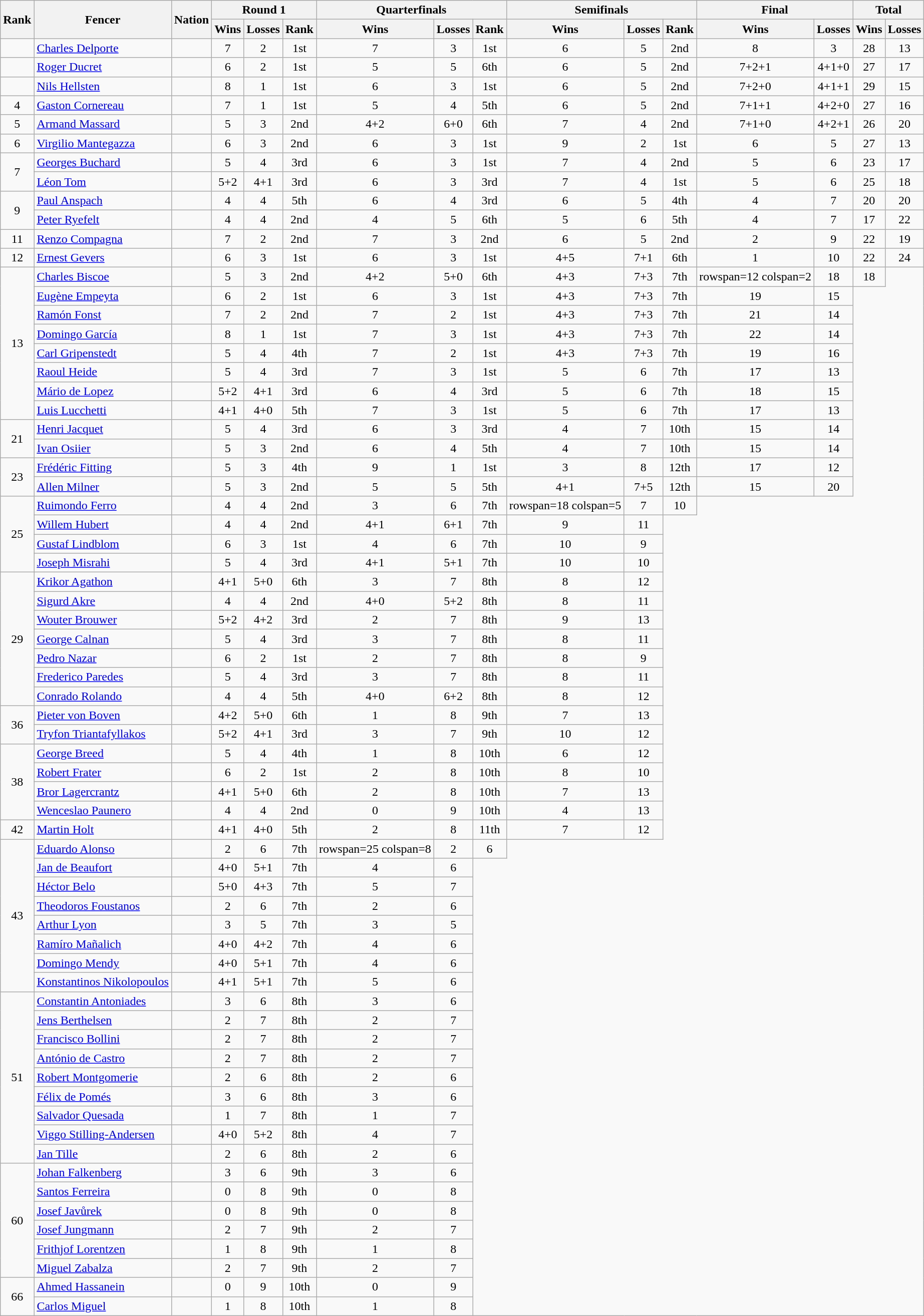<table class="wikitable sortable" style="text-align: center;">
<tr>
<th rowspan=2>Rank</th>
<th rowspan=2>Fencer</th>
<th rowspan=2>Nation</th>
<th colspan=3>Round 1</th>
<th colspan=3>Quarterfinals</th>
<th colspan=3>Semifinals</th>
<th colspan=2>Final</th>
<th colspan=2>Total</th>
</tr>
<tr>
<th>Wins</th>
<th>Losses</th>
<th>Rank</th>
<th>Wins</th>
<th>Losses</th>
<th>Rank</th>
<th>Wins</th>
<th>Losses</th>
<th>Rank</th>
<th>Wins</th>
<th>Losses</th>
<th>Wins</th>
<th>Losses</th>
</tr>
<tr>
<td></td>
<td align=left><a href='#'>Charles Delporte</a></td>
<td align=left></td>
<td>7</td>
<td>2</td>
<td data-sort-value=1>1st</td>
<td>7</td>
<td>3</td>
<td data-sort-value=1>1st</td>
<td>6</td>
<td>5</td>
<td data-sort-value=2>2nd</td>
<td>8</td>
<td>3</td>
<td>28</td>
<td>13</td>
</tr>
<tr>
<td></td>
<td align=left><a href='#'>Roger Ducret</a></td>
<td align=left></td>
<td>6</td>
<td>2</td>
<td data-sort-value=1>1st</td>
<td>5</td>
<td>5</td>
<td data-sort-value=6>6th</td>
<td>6</td>
<td>5</td>
<td data-sort-value=2>2nd</td>
<td data-sort-value=7>7+2+1</td>
<td data-sort-value=4>4+1+0</td>
<td>27</td>
<td>17</td>
</tr>
<tr>
<td></td>
<td align=left><a href='#'>Nils Hellsten</a></td>
<td align=left></td>
<td>8</td>
<td>1</td>
<td data-sort-value=1>1st</td>
<td>6</td>
<td>3</td>
<td data-sort-value=1>1st</td>
<td>6</td>
<td>5</td>
<td data-sort-value=2>2nd</td>
<td data-sort-value=7>7+2+0</td>
<td data-sort-value=4>4+1+1</td>
<td>29</td>
<td>15</td>
</tr>
<tr>
<td>4</td>
<td align=left><a href='#'>Gaston Cornereau</a></td>
<td align=left></td>
<td>7</td>
<td>1</td>
<td data-sort-value=1>1st</td>
<td>5</td>
<td>4</td>
<td data-sort-value=5>5th</td>
<td>6</td>
<td>5</td>
<td data-sort-value=2>2nd</td>
<td data-sort-value=7>7+1+1</td>
<td data-sort-value=4>4+2+0</td>
<td>27</td>
<td>16</td>
</tr>
<tr>
<td>5</td>
<td align=left><a href='#'>Armand Massard</a></td>
<td align=left></td>
<td>5</td>
<td>3</td>
<td data-sort-value=2>2nd</td>
<td data-sort-value=4>4+2</td>
<td data-sort-value=6>6+0</td>
<td data-sort-value=6>6th</td>
<td>7</td>
<td>4</td>
<td data-sort-value=2>2nd</td>
<td data-sort-value=7>7+1+0</td>
<td data-sort-value=4>4+2+1</td>
<td>26</td>
<td>20</td>
</tr>
<tr>
<td>6</td>
<td align=left><a href='#'>Virgilio Mantegazza</a></td>
<td align=left></td>
<td>6</td>
<td>3</td>
<td data-sort-value=2>2nd</td>
<td>6</td>
<td>3</td>
<td data-sort-value=1>1st</td>
<td>9</td>
<td>2</td>
<td data-sort-value=1>1st</td>
<td>6</td>
<td>5</td>
<td>27</td>
<td>13</td>
</tr>
<tr>
<td rowspan=2>7</td>
<td align=left><a href='#'>Georges Buchard</a></td>
<td align=left></td>
<td>5</td>
<td>4</td>
<td data-sort-value=3>3rd</td>
<td>6</td>
<td>3</td>
<td data-sort-value=1>1st</td>
<td>7</td>
<td>4</td>
<td data-sort-value=2>2nd</td>
<td>5</td>
<td>6</td>
<td>23</td>
<td>17</td>
</tr>
<tr>
<td align=left><a href='#'>Léon Tom</a></td>
<td align=left></td>
<td data-sort-value=5>5+2</td>
<td data-sort-value=4>4+1</td>
<td data-sort-value=3>3rd</td>
<td>6</td>
<td>3</td>
<td data-sort-value=3>3rd</td>
<td>7</td>
<td>4</td>
<td data-sort-value=1>1st</td>
<td>5</td>
<td>6</td>
<td>25</td>
<td>18</td>
</tr>
<tr>
<td rowspan=2>9</td>
<td align=left><a href='#'>Paul Anspach</a></td>
<td align=left></td>
<td>4</td>
<td>4</td>
<td data-sort-value=5>5th</td>
<td>6</td>
<td>4</td>
<td data-sort-value=3>3rd</td>
<td>6</td>
<td>5</td>
<td data-sort-value=4>4th</td>
<td>4</td>
<td>7</td>
<td>20</td>
<td>20</td>
</tr>
<tr>
<td align=left><a href='#'>Peter Ryefelt</a></td>
<td align=left></td>
<td>4</td>
<td>4</td>
<td data-sort-value=2>2nd</td>
<td>4</td>
<td>5</td>
<td data-sort-value=6>6th</td>
<td>5</td>
<td>6</td>
<td data-sort-value=5>5th</td>
<td>4</td>
<td>7</td>
<td>17</td>
<td>22</td>
</tr>
<tr>
<td>11</td>
<td align=left><a href='#'>Renzo Compagna</a></td>
<td align=left></td>
<td>7</td>
<td>2</td>
<td data-sort-value=2>2nd</td>
<td>7</td>
<td>3</td>
<td data-sort-value=2>2nd</td>
<td>6</td>
<td>5</td>
<td data-sort-value=2>2nd</td>
<td>2</td>
<td>9</td>
<td>22</td>
<td>19</td>
</tr>
<tr>
<td>12</td>
<td align=left><a href='#'>Ernest Gevers</a></td>
<td align=left></td>
<td>6</td>
<td>3</td>
<td data-sort-value=1>1st</td>
<td>6</td>
<td>3</td>
<td data-sort-value=1>1st</td>
<td data-sort-value=4>4+5</td>
<td data-sort-value=7>7+1</td>
<td>6th</td>
<td>1</td>
<td>10</td>
<td>22</td>
<td>24</td>
</tr>
<tr>
<td rowspan=8>13</td>
<td align=left><a href='#'>Charles Biscoe</a></td>
<td align=left></td>
<td>5</td>
<td>3</td>
<td data-sort-value=2>2nd</td>
<td data-sort-value=4>4+2</td>
<td data-sort-value=5>5+0</td>
<td data-sort-value=6>6th</td>
<td data-sort-value=4>4+3</td>
<td data-sort-value=7>7+3</td>
<td data-sort-value=7>7th</td>
<td>rowspan=12 colspan=2 </td>
<td>18</td>
<td>18</td>
</tr>
<tr>
<td align=left><a href='#'>Eugène Empeyta</a></td>
<td align=left></td>
<td>6</td>
<td>2</td>
<td data-sort-value=1>1st</td>
<td>6</td>
<td>3</td>
<td data-sort-value=1>1st</td>
<td data-sort-value=4>4+3</td>
<td data-sort-value=7>7+3</td>
<td data-sort-value=7>7th</td>
<td>19</td>
<td>15</td>
</tr>
<tr>
<td align=left><a href='#'>Ramón Fonst</a></td>
<td align=left></td>
<td>7</td>
<td>2</td>
<td data-sort-value=2>2nd</td>
<td>7</td>
<td>2</td>
<td data-sort-value=1>1st</td>
<td data-sort-value=4>4+3</td>
<td data-sort-value=7>7+3</td>
<td data-sort-value=7>7th</td>
<td>21</td>
<td>14</td>
</tr>
<tr>
<td align=left><a href='#'>Domingo García</a></td>
<td align=left></td>
<td>8</td>
<td>1</td>
<td data-sort-value=1>1st</td>
<td>7</td>
<td>3</td>
<td data-sort-value=1>1st</td>
<td data-sort-value=4>4+3</td>
<td data-sort-value=7>7+3</td>
<td data-sort-value=7>7th</td>
<td>22</td>
<td>14</td>
</tr>
<tr>
<td align=left><a href='#'>Carl Gripenstedt</a></td>
<td align=left></td>
<td>5</td>
<td>4</td>
<td data-sort-value=4>4th</td>
<td>7</td>
<td>2</td>
<td data-sort-value=1>1st</td>
<td data-sort-value=4>4+3</td>
<td data-sort-value=7>7+3</td>
<td data-sort-value=7>7th</td>
<td>19</td>
<td>16</td>
</tr>
<tr>
<td align=left><a href='#'>Raoul Heide</a></td>
<td align=left></td>
<td>5</td>
<td>4</td>
<td data-sort-value=3>3rd</td>
<td>7</td>
<td>3</td>
<td data-sort-value=1>1st</td>
<td>5</td>
<td>6</td>
<td data-sort-value=7>7th</td>
<td>17</td>
<td>13</td>
</tr>
<tr>
<td align=left><a href='#'>Mário de Lopez</a></td>
<td align=left></td>
<td data-sort-value=5>5+2</td>
<td data-sort-value=4>4+1</td>
<td data-sort-value=3>3rd</td>
<td>6</td>
<td>4</td>
<td data-sort-value=3>3rd</td>
<td>5</td>
<td>6</td>
<td data-sort-value=7>7th</td>
<td>18</td>
<td>15</td>
</tr>
<tr>
<td align=left><a href='#'>Luis Lucchetti</a></td>
<td align=left></td>
<td data-sort-value=4>4+1</td>
<td data-sort-value=4>4+0</td>
<td data-sort-value=5>5th</td>
<td>7</td>
<td>3</td>
<td data-sort-value=1>1st</td>
<td>5</td>
<td>6</td>
<td data-sort-value=7>7th</td>
<td>17</td>
<td>13</td>
</tr>
<tr>
<td rowspan=2>21</td>
<td align=left><a href='#'>Henri Jacquet</a></td>
<td align=left></td>
<td>5</td>
<td>4</td>
<td data-sort-value=3>3rd</td>
<td>6</td>
<td>3</td>
<td data-sort-value=3>3rd</td>
<td>4</td>
<td>7</td>
<td data-sort-value=10>10th</td>
<td>15</td>
<td>14</td>
</tr>
<tr>
<td align=left><a href='#'>Ivan Osiier</a></td>
<td align=left></td>
<td>5</td>
<td>3</td>
<td data-sort-value=2>2nd</td>
<td>6</td>
<td>4</td>
<td data-sort-value=5>5th</td>
<td>4</td>
<td>7</td>
<td data-sort-value=10>10th</td>
<td>15</td>
<td>14</td>
</tr>
<tr>
<td rowspan=2>23</td>
<td align=left><a href='#'>Frédéric Fitting</a></td>
<td align=left></td>
<td>5</td>
<td>3</td>
<td data-sort-value=4>4th</td>
<td>9</td>
<td>1</td>
<td data-sort-value=1>1st</td>
<td>3</td>
<td>8</td>
<td data-sort-value=12>12th</td>
<td>17</td>
<td>12</td>
</tr>
<tr>
<td align=left><a href='#'>Allen Milner</a></td>
<td align=left></td>
<td>5</td>
<td>3</td>
<td data-sort-value=2>2nd</td>
<td>5</td>
<td>5</td>
<td data-sort-value=5>5th</td>
<td data-sort-value=4>4+1</td>
<td data-sort-value=7>7+5</td>
<td data-sort-value=12>12th</td>
<td>15</td>
<td>20</td>
</tr>
<tr>
<td rowspan=4>25</td>
<td align=left><a href='#'>Ruimondo Ferro</a></td>
<td align=left></td>
<td>4</td>
<td>4</td>
<td data-sort-value=2>2nd</td>
<td>3</td>
<td>6</td>
<td data-sort-value=7>7th</td>
<td>rowspan=18 colspan=5 </td>
<td>7</td>
<td>10</td>
</tr>
<tr>
<td align=left><a href='#'>Willem Hubert</a></td>
<td align=left></td>
<td>4</td>
<td>4</td>
<td data-sort-value=2>2nd</td>
<td data-sort-value=4>4+1</td>
<td data-sort-value=6>6+1</td>
<td data-sort-value=7>7th</td>
<td>9</td>
<td>11</td>
</tr>
<tr>
<td align=left><a href='#'>Gustaf Lindblom</a></td>
<td align=left></td>
<td>6</td>
<td>3</td>
<td data-sort-value=1>1st</td>
<td>4</td>
<td>6</td>
<td data-sort-value=7>7th</td>
<td>10</td>
<td>9</td>
</tr>
<tr>
<td align=left><a href='#'>Joseph Misrahi</a></td>
<td align=left></td>
<td>5</td>
<td>4</td>
<td data-sort-value=3>3rd</td>
<td data-sort-value=4>4+1</td>
<td data-sort-value=5>5+1</td>
<td data-sort-value=7>7th</td>
<td>10</td>
<td>10</td>
</tr>
<tr>
<td rowspan=7>29</td>
<td align=left><a href='#'>Krikor Agathon</a></td>
<td align=left></td>
<td data-sort-value=4>4+1</td>
<td data-sort-value=5>5+0</td>
<td data-sort-value=6>6th</td>
<td>3</td>
<td>7</td>
<td data-sort-value=8>8th</td>
<td>8</td>
<td>12</td>
</tr>
<tr>
<td align=left><a href='#'>Sigurd Akre</a></td>
<td align=left></td>
<td>4</td>
<td>4</td>
<td data-sort-value=2>2nd</td>
<td data-sort-value=4>4+0</td>
<td data-sort-value=5>5+2</td>
<td data-sort-value=8>8th</td>
<td>8</td>
<td>11</td>
</tr>
<tr>
<td align=left><a href='#'>Wouter Brouwer</a></td>
<td align=left></td>
<td data-sort-value=5>5+2</td>
<td data-sort-value=4>4+2</td>
<td data-sort-value=3>3rd</td>
<td>2</td>
<td>7</td>
<td data-sort-value=8>8th</td>
<td>9</td>
<td>13</td>
</tr>
<tr>
<td align=left><a href='#'>George Calnan</a></td>
<td align=left></td>
<td>5</td>
<td>4</td>
<td data-sort-value=3>3rd</td>
<td>3</td>
<td>7</td>
<td data-sort-value=8>8th</td>
<td>8</td>
<td>11</td>
</tr>
<tr>
<td align=left><a href='#'>Pedro Nazar</a></td>
<td align=left></td>
<td>6</td>
<td>2</td>
<td data-sort-value=1>1st</td>
<td>2</td>
<td>7</td>
<td data-sort-value=8>8th</td>
<td>8</td>
<td>9</td>
</tr>
<tr>
<td align=left><a href='#'>Frederico Paredes</a></td>
<td align=left></td>
<td>5</td>
<td>4</td>
<td data-sort-value=3>3rd</td>
<td>3</td>
<td>7</td>
<td data-sort-value=8>8th</td>
<td>8</td>
<td>11</td>
</tr>
<tr>
<td align=left><a href='#'>Conrado Rolando</a></td>
<td align=left></td>
<td>4</td>
<td>4</td>
<td data-sort-value=5>5th</td>
<td data-sort-value=4>4+0</td>
<td data-sort-value=6>6+2</td>
<td data-sort-value=8>8th</td>
<td>8</td>
<td>12</td>
</tr>
<tr>
<td rowspan=2>36</td>
<td align=left><a href='#'>Pieter von Boven</a></td>
<td align=left></td>
<td data-sort-value=4>4+2</td>
<td data-sort-value=5>5+0</td>
<td data-sort-value=6>6th</td>
<td>1</td>
<td>8</td>
<td data-sort-value=9>9th</td>
<td>7</td>
<td>13</td>
</tr>
<tr>
<td align=left><a href='#'>Tryfon Triantafyllakos</a></td>
<td align=left></td>
<td data-sort-value=5>5+2</td>
<td data-sort-value=4>4+1</td>
<td data-sort-value=3>3rd</td>
<td>3</td>
<td>7</td>
<td data-sort-value=9>9th</td>
<td>10</td>
<td>12</td>
</tr>
<tr>
<td rowspan=4>38</td>
<td align=left><a href='#'>George Breed</a></td>
<td align=left></td>
<td>5</td>
<td>4</td>
<td data-sort-value=4>4th</td>
<td>1</td>
<td>8</td>
<td data-sort-value=10>10th</td>
<td>6</td>
<td>12</td>
</tr>
<tr>
<td align=left><a href='#'>Robert Frater</a></td>
<td align=left></td>
<td>6</td>
<td>2</td>
<td data-sort-value=1>1st</td>
<td>2</td>
<td>8</td>
<td data-sort-value=10>10th</td>
<td>8</td>
<td>10</td>
</tr>
<tr>
<td align=left><a href='#'>Bror Lagercrantz</a></td>
<td align=left></td>
<td data-sort-value=4>4+1</td>
<td data-sort-value=5>5+0</td>
<td data-sort-value=6>6th</td>
<td>2</td>
<td>8</td>
<td data-sort-value=10>10th</td>
<td>7</td>
<td>13</td>
</tr>
<tr>
<td align=left><a href='#'>Wenceslao Paunero</a></td>
<td align=left></td>
<td>4</td>
<td>4</td>
<td data-sort-value=2>2nd</td>
<td>0</td>
<td>9</td>
<td data-sort-value=10>10th</td>
<td>4</td>
<td>13</td>
</tr>
<tr>
<td>42</td>
<td align=left><a href='#'>Martin Holt</a></td>
<td align=left></td>
<td data-sort-value=4>4+1</td>
<td data-sort-value=4>4+0</td>
<td data-sort-value=5>5th</td>
<td>2</td>
<td>8</td>
<td data-sort-value=11>11th</td>
<td>7</td>
<td>12</td>
</tr>
<tr>
<td rowspan=8>43</td>
<td align=left><a href='#'>Eduardo Alonso</a></td>
<td align=left></td>
<td>2</td>
<td>6</td>
<td data-sort-value=7>7th</td>
<td>rowspan=25 colspan=8 </td>
<td>2</td>
<td>6</td>
</tr>
<tr>
<td align=left><a href='#'>Jan de Beaufort</a></td>
<td align=left></td>
<td data-sort-value=4>4+0</td>
<td data-sort-value=5>5+1</td>
<td data-sort-value=7>7th</td>
<td>4</td>
<td>6</td>
</tr>
<tr>
<td align=left><a href='#'>Héctor Belo</a></td>
<td align=left></td>
<td data-sort-value=5>5+0</td>
<td data-sort-value=4>4+3</td>
<td data-sort-value=7>7th</td>
<td>5</td>
<td>7</td>
</tr>
<tr>
<td align=left><a href='#'>Theodoros Foustanos</a></td>
<td align=left></td>
<td>2</td>
<td>6</td>
<td data-sort-value=7>7th</td>
<td>2</td>
<td>6</td>
</tr>
<tr>
<td align=left><a href='#'>Arthur Lyon</a></td>
<td align=left></td>
<td>3</td>
<td>5</td>
<td data-sort-value=7>7th</td>
<td>3</td>
<td>5</td>
</tr>
<tr>
<td align=left><a href='#'>Ramíro Mañalich</a></td>
<td align=left></td>
<td data-sort-value=4>4+0</td>
<td data-sort-value=4>4+2</td>
<td data-sort-value=7>7th</td>
<td>4</td>
<td>6</td>
</tr>
<tr>
<td align=left><a href='#'>Domingo Mendy</a></td>
<td align=left></td>
<td data-sort-value=4>4+0</td>
<td data-sort-value=5>5+1</td>
<td data-sort-value=7>7th</td>
<td>4</td>
<td>6</td>
</tr>
<tr>
<td align=left><a href='#'>Konstantinos Nikolopoulos</a></td>
<td align=left></td>
<td data-sort-value=4>4+1</td>
<td data-sort-value=5>5+1</td>
<td data-sort-value=7>7th</td>
<td>5</td>
<td>6</td>
</tr>
<tr>
<td rowspan=9>51</td>
<td align=left><a href='#'>Constantin Antoniades</a></td>
<td align=left></td>
<td>3</td>
<td>6</td>
<td data-sort-value=8>8th</td>
<td>3</td>
<td>6</td>
</tr>
<tr>
<td align=left><a href='#'>Jens Berthelsen</a></td>
<td align=left></td>
<td>2</td>
<td>7</td>
<td data-sort-value=8>8th</td>
<td>2</td>
<td>7</td>
</tr>
<tr>
<td align=left><a href='#'>Francisco Bollini</a></td>
<td align=left></td>
<td>2</td>
<td>7</td>
<td data-sort-value=8>8th</td>
<td>2</td>
<td>7</td>
</tr>
<tr>
<td align=left><a href='#'>António de Castro</a></td>
<td align=left></td>
<td>2</td>
<td>7</td>
<td data-sort-value=8>8th</td>
<td>2</td>
<td>7</td>
</tr>
<tr>
<td align=left><a href='#'>Robert Montgomerie</a></td>
<td align=left></td>
<td>2</td>
<td>6</td>
<td data-sort-value=8>8th</td>
<td>2</td>
<td>6</td>
</tr>
<tr>
<td align=left><a href='#'>Félix de Pomés</a></td>
<td align=left></td>
<td>3</td>
<td>6</td>
<td data-sort-value=8>8th</td>
<td>3</td>
<td>6</td>
</tr>
<tr>
<td align=left><a href='#'>Salvador Quesada</a></td>
<td align=left></td>
<td>1</td>
<td>7</td>
<td data-sort-value=8>8th</td>
<td>1</td>
<td>7</td>
</tr>
<tr>
<td align=left><a href='#'>Viggo Stilling-Andersen</a></td>
<td align=left></td>
<td data-sort-value=4>4+0</td>
<td data-sort-value=5>5+2</td>
<td data-sort-value=8>8th</td>
<td>4</td>
<td>7</td>
</tr>
<tr>
<td align=left><a href='#'>Jan Tille</a></td>
<td align=left></td>
<td>2</td>
<td>6</td>
<td data-sort-value=8>8th</td>
<td>2</td>
<td>6</td>
</tr>
<tr>
<td rowspan=6>60</td>
<td align=left><a href='#'>Johan Falkenberg</a></td>
<td align=left></td>
<td>3</td>
<td>6</td>
<td data-sort-value=9>9th</td>
<td>3</td>
<td>6</td>
</tr>
<tr>
<td align=left><a href='#'>Santos Ferreira</a></td>
<td align=left></td>
<td>0</td>
<td>8</td>
<td data-sort-value=9>9th</td>
<td>0</td>
<td>8</td>
</tr>
<tr>
<td align=left><a href='#'>Josef Javůrek</a></td>
<td align=left></td>
<td>0</td>
<td>8</td>
<td data-sort-value=9>9th</td>
<td>0</td>
<td>8</td>
</tr>
<tr>
<td align=left><a href='#'>Josef Jungmann</a></td>
<td align=left></td>
<td>2</td>
<td>7</td>
<td data-sort-value=9>9th</td>
<td>2</td>
<td>7</td>
</tr>
<tr>
<td align=left><a href='#'>Frithjof Lorentzen</a></td>
<td align=left></td>
<td>1</td>
<td>8</td>
<td data-sort-value=9>9th</td>
<td>1</td>
<td>8</td>
</tr>
<tr>
<td align=left><a href='#'>Miguel Zabalza</a></td>
<td align=left></td>
<td>2</td>
<td>7</td>
<td data-sort-value=9>9th</td>
<td>2</td>
<td>7</td>
</tr>
<tr>
<td rowspan=2>66</td>
<td align=left><a href='#'>Ahmed Hassanein</a></td>
<td align=left></td>
<td>0</td>
<td>9</td>
<td data-sort-value=10>10th</td>
<td>0</td>
<td>9</td>
</tr>
<tr>
<td align=left><a href='#'>Carlos Miguel</a></td>
<td align=left></td>
<td>1</td>
<td>8</td>
<td data-sort-value=10>10th</td>
<td>1</td>
<td>8</td>
</tr>
</table>
